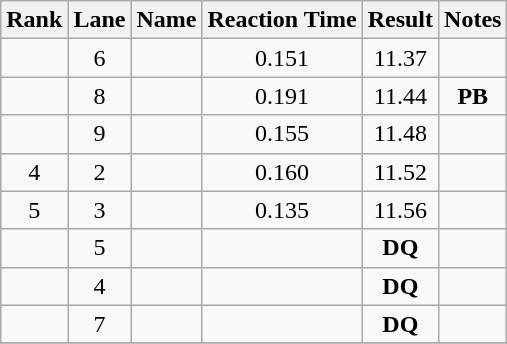<table class="wikitable" style="text-align:center">
<tr>
<th>Rank</th>
<th>Lane</th>
<th>Name</th>
<th>Reaction Time</th>
<th>Result</th>
<th>Notes</th>
</tr>
<tr>
<td></td>
<td>6</td>
<td align="left"></td>
<td>0.151</td>
<td>11.37</td>
<td></td>
</tr>
<tr>
<td></td>
<td>8</td>
<td align="left"></td>
<td>0.191</td>
<td>11.44</td>
<td><strong>PB</strong></td>
</tr>
<tr>
<td></td>
<td>9</td>
<td align="left"></td>
<td>0.155</td>
<td>11.48</td>
<td></td>
</tr>
<tr>
<td>4</td>
<td>2</td>
<td align="left"></td>
<td>0.160</td>
<td>11.52</td>
<td></td>
</tr>
<tr>
<td>5</td>
<td>3</td>
<td align="left"></td>
<td>0.135</td>
<td>11.56</td>
<td></td>
</tr>
<tr>
<td></td>
<td>5</td>
<td align="left"></td>
<td></td>
<td><strong>DQ</strong></td>
<td></td>
</tr>
<tr>
<td></td>
<td>4</td>
<td align="left"></td>
<td></td>
<td><strong>DQ</strong></td>
<td></td>
</tr>
<tr>
<td></td>
<td>7</td>
<td align="left"></td>
<td></td>
<td><strong>DQ</strong></td>
<td></td>
</tr>
<tr>
</tr>
</table>
